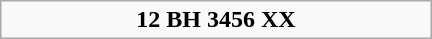<table class="wikitable" style="margin-left: auto; margin-right: auto; border: none; width:18em; text-align: center">
<tr>
<td><strong><span> 12 BH 3456 XX</span></strong></td>
</tr>
</table>
